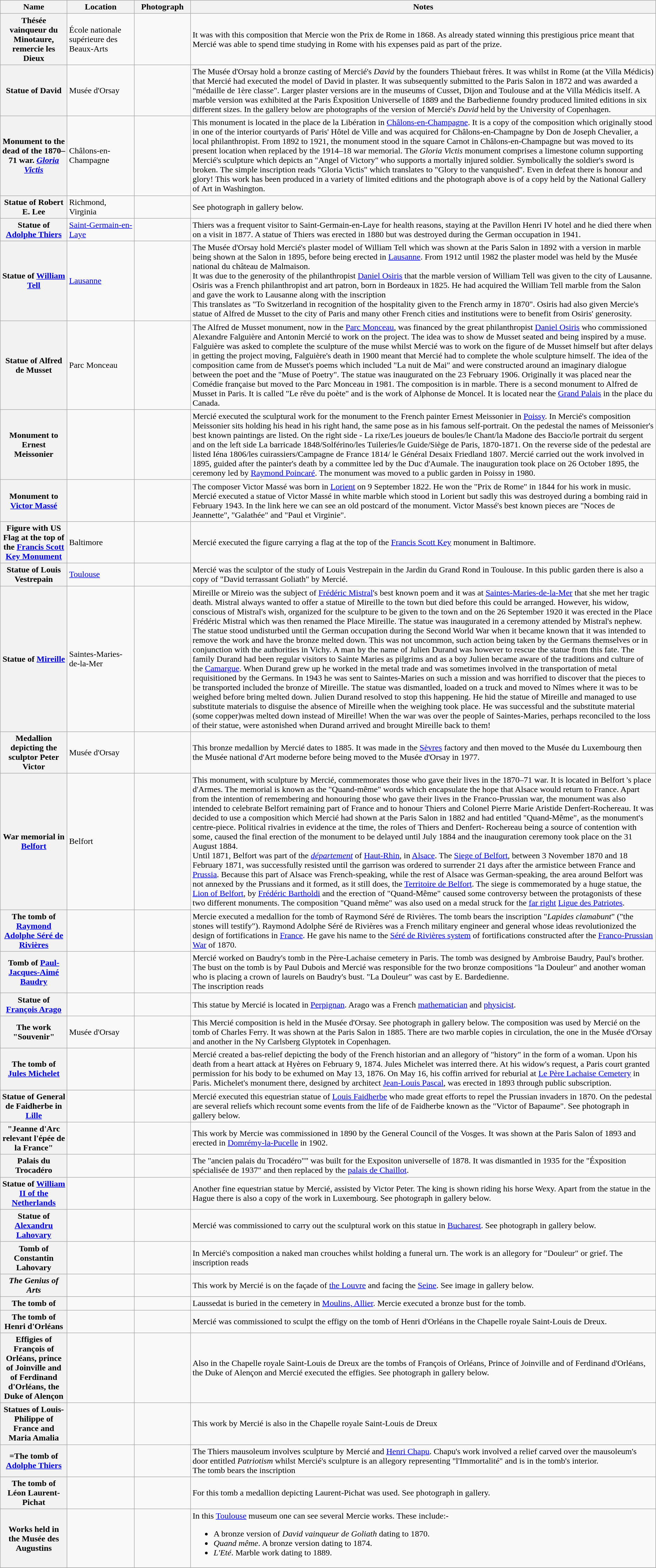<table class="wikitable sortable plainrowheaders">
<tr>
<th scope="col" style="width:120px">Name</th>
<th scope="col" style="width:120px">Location</th>
<th scope="col" style="width:100px" class="unsortable">Photograph</th>
<th scope="col" class="unsortable">Notes</th>
</tr>
<tr>
<th scope="row">Thésée vainqueur du Minotaure, remercie les Dieux</th>
<td>École nationale supérieure des Beaux-Arts<br></td>
<td></td>
<td>It was with this composition that Mercie won the Prix de Rome in 1868. As already stated winning this prestigious price meant that Mercié was able to spend time studying in Rome with his expenses paid as part of the prize.<br></td>
</tr>
<tr>
<th scope="row">Statue of David</th>
<td>Musée d'Orsay<br></td>
<td></td>
<td>The Musée d'Orsay hold a bronze casting of Mercié's <em>David</em> by the founders Thiebaut frères. It was whilst in Rome (at the Villa Médicis) that Mercié had executed the model of David in plaster.  It was subsequently submitted to the Paris Salon in 1872 and was awarded a "médaille de 1ère classe".  Larger plaster versions are in the museums of Cusset, Dijon and Toulouse and at the Villa Médicis itself.   A marble version was exhibited at the Paris Éxposition Universelle of 1889 and the Barbedienne foundry produced limited editions in six different sizes.  In the gallery below are photographs of the version of Mercié's <em>David</em> held by the University of Copenhagen.<br></td>
</tr>
<tr>
<th scope="row">Monument to the dead of the 1870–71 war. <em><a href='#'>Gloria Victis</a></em></th>
<td>Châlons-en-Champagne<br></td>
<td></td>
<td>This monument is located in the place de la Libération in <a href='#'>Châlons-en-Champagne</a>.  It is a copy of the composition which originally stood in one of the interior courtyards of Paris' Hôtel de Ville and was acquired for Châlons-en-Champagne by Don de Joseph Chevalier, a local philanthropist. From 1892 to 1921, the monument stood in the square Carnot in Châlons-en-Champagne but was moved to its present location when replaced by the 1914–18 war memorial. The <em>Gloria Victis</em> monument comprises a limestone column supporting Mercié's sculpture which depicts an "Angel of Victory" who supports a mortally injured soldier. Symbolically the soldier's sword is broken. The simple inscription reads "Gloria Victis" which translates to "Glory to the vanquished".  Even in defeat there is honour and glory!  This work has been produced in a variety of limited editions and the photograph above is of a copy held by the National Gallery of Art in Washington.<br></td>
</tr>
<tr>
<th scope="row">Statue of Robert E. Lee</th>
<td>Richmond, Virginia<br></td>
<td></td>
<td>See photograph in gallery below.<br></td>
</tr>
<tr>
<th scope="row">Statue of <a href='#'>Adolphe Thiers</a></th>
<td><a href='#'>Saint-Germain-en-Laye</a></td>
<td></td>
<td>Thiers was a frequent visitor to Saint-Germain-en-Laye for health reasons, staying at the Pavillon Henri IV hotel and he died there when on a visit in 1877. A statue of Thiers was erected in 1880 but was destroyed during the German occupation in 1941.</td>
</tr>
<tr>
<th scope="row">Statue of <a href='#'>William Tell</a></th>
<td><a href='#'>Lausanne</a></td>
<td></td>
<td>The Musée d'Orsay hold Mercié's plaster model of William Tell which was shown at the Paris Salon in 1892 with a version in marble being shown at the Salon in 1895, before being erected in <a href='#'>Lausanne</a>.  From 1912 until 1982 the plaster model was held by the Musée national du château de Malmaison.<br>

It was due to the generosity of the philanthropist <a href='#'>Daniel Osiris</a> that the marble version of William Tell was given to the city of Lausanne.   Osiris was a French philanthropist and art patron, born in Bordeaux in 1825.  He had acquired the William Tell marble from the Salon and gave the work to Lausanne along with the inscription <br>This translates as "To Switzerland in recognition of the hospitality given to the French army in 1870".
Osiris had also given Mercie's statue of Alfred de Musset to the city of Paris and many other French cities and institutions were to benefit from Osiris' generosity.
</td>
</tr>
<tr>
<th scope="row">Statue of Alfred de Musset</th>
<td>Parc Monceau<br></td>
<td></td>
<td>The Alfred de Musset monument, now in the <a href='#'>Parc Monceau</a>, was financed by the great philanthropist <a href='#'>Daniel Osiris</a> who commissioned Alexandre Falguière and Antonin Mercié to work on the project.   The idea was to show de Musset seated and being inspired by a muse. Falguière was asked to complete the sculpture of the muse whilst Mercié was to work on the figure of de Musset himself but after delays in getting the project moving, Falguière's death in 1900 meant that Mercié had to complete the whole sculpture himself. The idea of the composition came from de Musset's poems which included "La nuit de Mai" and were constructed around an imaginary dialogue between the poet and the "Muse of Poetry".   The statue was inaugurated on the 23 February 1906. Originally it was placed near the Comédie française but moved to the Parc Monceau in 1981. The composition is in marble.  There is a second monument to Alfred de Musset in Paris.  It is called "Le rêve du poète" and is the work of Alphonse de Moncel. It is located near the <a href='#'>Grand Palais</a> in the place du Canada.<br>
</td>
</tr>
<tr>
<th scope="row">Monument to Ernest Meissonier</th>
<td><br></td>
<td></td>
<td>Mercié executed the sculptural work for the monument to the French painter Ernest Meissonier in <a href='#'>Poissy</a>. In Mercié's composition Meissonier sits holding his head in his right hand, the same pose as in his famous self-portrait. On the pedestal the names of Meissonier's best known paintings are listed.   On the right side - La rixe/Les joueurs de boules/le Chant/la Madone des Baccio/le portrait du sergent and on the left side La barricade 1848/Solférino/les Tuileries/le Guide/Siège de Paris, 1870-1871. On the reverse side of the pedestal are listed Iéna 1806/les cuirassiers/Campagne de France 1814/ le Général Desaix Friedland 1807.  Mercié carried out the work involved in 1895, guided after the painter's death by a committee led by the Duc d'Aumale.  The inauguration took place on 26 October 1895, the ceremony led by <a href='#'>Raymond Poincaré</a>.  The monument was moved to a public garden in Poissy in 1980.</td>
</tr>
<tr>
<th scope="row">Monument to <a href='#'>Victor Massé</a></th>
<td><br></td>
<td></td>
<td>The composer Victor Massé was born in <a href='#'>Lorient</a> on 9 September 1822. He won the "Prix de Rome" in 1844 for his work in music.  Mercié executed a statue of Victor Massé in white marble which stood in Lorient but sadly this was destroyed during a bombing raid in February 1943.  In the link here we can see an old postcard of the monument.  Victor Massé's best known pieces are  "Noces de Jeannette",  "Galathée" and "Paul et Virginie".<br></td>
</tr>
<tr>
<th scope="row">Figure with US Flag at the top of the <a href='#'>Francis Scott Key Monument</a></th>
<td>Baltimore<br></td>
<td></td>
<td>Mercié executed the figure carrying a flag at the top of the <a href='#'>Francis Scott Key</a> monument in Baltimore.</td>
</tr>
<tr>
<th scope="row">Statue of Louis Vestrepain</th>
<td><a href='#'>Toulouse</a></td>
<td></td>
<td>Mercié was the sculptor of the study of Louis Vestrepain in the Jardin du Grand Rond in Toulouse. In this public garden there is also a copy of "David terrassant Goliath" by Mercié.<br></td>
</tr>
<tr>
<th scope="row">Statue of <a href='#'>Mireille</a></th>
<td>Saintes-Maries-de-la-Mer<br></td>
<td></td>
<td>Mireille or Mireio was the subject of <a href='#'>Frédéric Mistral</a>'s best known poem and it was at <a href='#'>Saintes-Maries-de-la-Mer</a> that she met her tragic death. Mistral always wanted to offer a statue of Mireille to the town but died before this could be arranged.   However, his widow, conscious of Mistral's wish, organized for the sculpture to be given to the town and on the 26 September 1920 it was erected in the Place Frédéric Mistral which was then renamed the Place Mireille.   The statue was inaugurated in a ceremony attended by Mistral's nephew.  The statue stood undisturbed until the German occupation during the Second World War when it became known that it was intended to remove the work and have the bronze melted down. This was not uncommon, such action being taken by the Germans themselves or in conjunction with the authorities in Vichy. A man by the name of Julien Durand was however to rescue the statue from this fate.  The family Durand had been regular visitors to Sainte Maries as pilgrims and as a boy Julien became aware of the traditions and culture of the <a href='#'>Camargue</a>. When Durand grew up he worked in the metal trade and was sometimes involved in the transportation of metal requisitioned by the Germans. In 1943 he was sent to Saintes-Maries on such a mission and was horrified to discover that the pieces to be transported included the bronze of Mireille.  The statue was dismantled, loaded on a truck and moved to Nîmes where it was to be weighed before bring melted down. Julien Durand resolved to stop this happening.  He hid the statue of Mireille and managed to use substitute materials to disguise the absence of Mireille when the weighing took place. He was successful and the substitute material (some copper)was melted down instead of Mireille!  When the war was over the people of Saintes-Maries, perhaps reconciled to the loss of their statue, were astonished when Durand arrived and brought Mireille back to them! </td>
</tr>
<tr>
<th scope="row">Medallion depicting the sculptor Peter Victor</th>
<td>Musée d'Orsay<br></td>
<td></td>
<td>This bronze medallion by Mercié dates to 1885.  It was made in the <a href='#'>Sèvres</a> factory and then moved to the Musée du Luxembourg then the Musée national d'Art moderne before being moved to the Musée d'Orsay in 1977.<br></td>
</tr>
<tr>
<th scope="row">War memorial in <a href='#'>Belfort</a></th>
<td>Belfort<br></td>
<td></td>
<td>This monument, with sculpture by Mercié, commemorates those who gave their lives in the 1870–71 war.  It is located in Belfort 's place d'Armes. The memorial is known as the "Quand-même" words which encapsulate the hope that Alsace would return to France.  Apart from the intention of remembering and honouring those who gave their lives in the Franco-Prussian war, the monument was also intended to celebrate Belfort remaining part of France and to honour Thiers and Colonel Pierre Marie Aristide Denfert-Rochereau.  It was decided to use a composition which Mercié had shown at the Paris Salon in 1882 and had entitled "Quand-Même",  as the monument's centre-piece. Political rivalries in evidence at the time, the roles of Thiers and Denfert- Rochereau being a source of contention with some, caused the final erection of the monument to be delayed until July 1884 and the inauguration ceremony took place on the 31 August 1884.<br>
Until 1871, Belfort was part of the <em><a href='#'>département</a></em> of <a href='#'>Haut-Rhin</a>, in <a href='#'>Alsace</a>. The <a href='#'>Siege of Belfort</a>, between 3 November 1870 and 18 February 1871, was successfully resisted until the garrison was ordered to surrender 21 days after the armistice between France and <a href='#'>Prussia</a>. Because this part of Alsace was French-speaking, while the rest of Alsace was German-speaking, the area around Belfort was not annexed by the Prussians and it formed, as it still does, the <a href='#'>Territoire de Belfort</a>. The siege is commemorated by a huge statue, the <a href='#'>Lion of Belfort</a>, by <a href='#'>Frédéric Bartholdi</a> and the erection of  "Quand-Même" caused some controversy between the protagonists of these two different monuments. The composition "Quand même" was also used on a medal struck for the <a href='#'>far right</a> <a href='#'>Ligue des Patriotes</a>.</td>
</tr>
<tr>
<th scope="row">The tomb of <a href='#'>Raymond Adolphe Séré de Rivières</a></th>
<td><br></td>
<td></td>
<td>Mercie executed a medallion for the tomb of Raymond Séré de Rivières.  The tomb bears the inscription "<em>Lapides clamabunt</em>" ("the stones will testify"). Raymond Adolphe Séré de Rivières was a French military engineer and general whose ideas revolutionized the design of fortifications in <a href='#'>France</a>. He gave his name to the <a href='#'>Séré de Rivières system</a> of fortifications constructed after the <a href='#'>Franco-Prussian War</a> of 1870.<br>
</td>
</tr>
<tr>
<th scope="row">Tomb of <a href='#'>Paul-Jacques-Aimé Baudry</a></th>
<td><br></td>
<td></td>
<td>Mercié worked on Baudry's tomb in the Père-Lachaise cemetery in Paris. The tomb was designed by Ambroise Baudry, Paul's brother.  The bust on the tomb is by Paul Dubois and Mercié was responsible for the two bronze compositions "la  Douleur" and another woman who is placing a crown of laurels on Baudry's bust.  "La Douleur" was cast by  E. Bardedienne.<br>The inscription reads </td>
</tr>
<tr>
<th scope="row">Statue of <a href='#'>François Arago</a></th>
<td><br></td>
<td></td>
<td>This statue by Mercié is located in <a href='#'>Perpignan</a>. Arago was a French <a href='#'>mathematician</a> and <a href='#'>physicist</a>.</td>
</tr>
<tr>
<th scope="row">The work "Souvenir"</th>
<td>Musée d'Orsay<br></td>
<td></td>
<td>This Mercié composition is held in the Musée d'Orsay. See photograph in gallery below. The composition was used by Mercié on the tomb of Charles Ferry. It was shown at the Paris Salon in 1885. There are two marble copies in circulation, the one in the Musée d'Orsay and another in the Ny Carlsberg Glyptotek in Copenhagen.<br>
</td>
</tr>
<tr>
<th scope="row">The tomb of <a href='#'>Jules Michelet</a></th>
<td><br></td>
<td></td>
<td>Mercié created a bas-relief depicting the body of the French historian and an allegory of "history" in the form of a woman.  Upon his death from a heart attack at Hyères on February 9, 1874. Jules Michelet was interred there. At his widow's request, a Paris court granted permission for his body to be exhumed on May 13, 1876. On May 16, his coffin arrived for reburial at <a href='#'>Le Père Lachaise Cemetery</a> in Paris. Michelet's monument there, designed by architect <a href='#'>Jean-Louis Pascal</a>, was erected in 1893 through public subscription.</td>
</tr>
<tr>
<th scope="row">Statue of General de Faidherbe in <a href='#'>Lille</a></th>
<td><br></td>
<td></td>
<td>Mercié executed this equestrian statue of <a href='#'>Louis Faidherbe</a> who made great efforts to repel the Prussian invaders in 1870.  On the pedestal are several reliefs which recount some events from the life of de Faidherbe known as the "Victor of Bapaume".  See photograph in gallery below.<br></td>
</tr>
<tr>
<th scope="row">"Jeanne d'Arc relevant l'épée de la France"</th>
<td><br></td>
<td></td>
<td>This work by Mercie was commissioned  in 1890 by the General Council of the Vosges.  It was shown at the Paris Salon of 1893 and erected in <a href='#'>Domrémy-la-Pucelle</a> in 1902.<br></td>
</tr>
<tr>
<th scope="row">Palais du Trocadéro</th>
<td><br></td>
<td></td>
<td>The "ancien palais du Trocadéro"" was built for the Expositon universelle of 1878. It was dismantled in 1935 for the "Éxposition spécialisée de 1937" and then replaced by the <a href='#'>palais de Chaillot</a>.<br></td>
</tr>
<tr>
<th scope="row">Statue of <a href='#'>William II of the Netherlands</a></th>
<td><br></td>
<td></td>
<td>Another fine equestrian statue by Mercié, assisted by Victor Peter. The king is shown riding his horse Wexy.  Apart from the statue in the Hague there is also a copy of the work in Luxembourg. See photograph in gallery below.<br></td>
</tr>
<tr>
<th scope="row">Statue of <a href='#'>Alexandru Lahovary</a></th>
<td><br></td>
<td></td>
<td>Mercié was commissioned to carry out the sculptural work on this statue in <a href='#'>Bucharest</a>. See photograph in gallery below.<br></td>
</tr>
<tr>
<th scope="row">Tomb of Constantin Lahovary</th>
<td><br></td>
<td></td>
<td>In Mercié's composition a naked man crouches whilst holding a funeral urn. The  work is an allegory for "Douleur" or grief. The inscription reads </td>
</tr>
<tr>
<th scope="row"><em>The Genius of Arts</em></th>
<td><br></td>
<td></td>
<td>This work by Mercié is on the façade of <a href='#'>the Louvre</a> and facing the <a href='#'>Seine</a>.  See image in gallery below.<br></td>
</tr>
<tr>
<th scope="row">The tomb of </th>
<td><br></td>
<td></td>
<td>Laussedat is buried in the cemetery in <a href='#'>Moulins, Allier</a>. Mercie executed a bronze bust for the tomb.<br></td>
</tr>
<tr>
<th scope="row">The tomb of Henri d'Orléans</th>
<td><br></td>
<td></td>
<td>Mercié was commissioned to sculpt the effigy on the tomb of Henri d'Orléans in the Chapelle royale Saint-Louis de Dreux.<br></td>
</tr>
<tr>
<th scope="row">Effigies of François of Orléans, prince of Joinville and of Ferdinand d'Orléans, the Duke of Alençon</th>
<td><br></td>
<td></td>
<td>Also in the Chapelle royale Saint-Louis de Dreux are the tombs of François of Orléans, Prince of Joinville and of Ferdinand d'Orléans, the Duke of Alençon and Mercié executed the effigies. See photograph in gallery below.<br></td>
</tr>
<tr>
<th scope="row">Statues of Louis-Philippe of France and Maria Amalia</th>
<td><br></td>
<td></td>
<td>This work by Mercié is also in the Chapelle royale Saint-Louis de Dreux<br></td>
</tr>
<tr>
<th scope="row">=The tomb of <a href='#'>Adolphe Thiers</a></th>
<td><br></td>
<td></td>
<td>The Thiers mausoleum involves sculpture by Mercié and <a href='#'>Henri Chapu</a>. Chapu's work involved a relief carved over the mausoleum's door entitled <em>Patriotism</em> whilst Mercié's sculpture is an allegory representing "l'Immortalité" and is in the tomb's interior.<br>The tomb bears the inscription 
</td>
</tr>
<tr>
<th scope="row">The tomb of Léon Laurent-Pichat</th>
<td><br></td>
<td></td>
<td>For this tomb a medallion depicting Laurent-Pichat was used. See photograph in gallery.<br></td>
</tr>
<tr>
<th scope="row">Works held in the Musée des Augustins</th>
<td><br></td>
<td></td>
<td>In this <a href='#'>Toulouse</a> museum one can see several Mercie works. These include:-<br><ul><li>A bronze version of <em>David vainqueur de Goliath</em> dating to 1870.</li><li><em>Quand  même</em>.  A bronze version dating to 1874.</li><li><em>L'Eté</em>. Marble work dating to 1889.</li></ul></td>
</tr>
<tr>
</tr>
</table>
